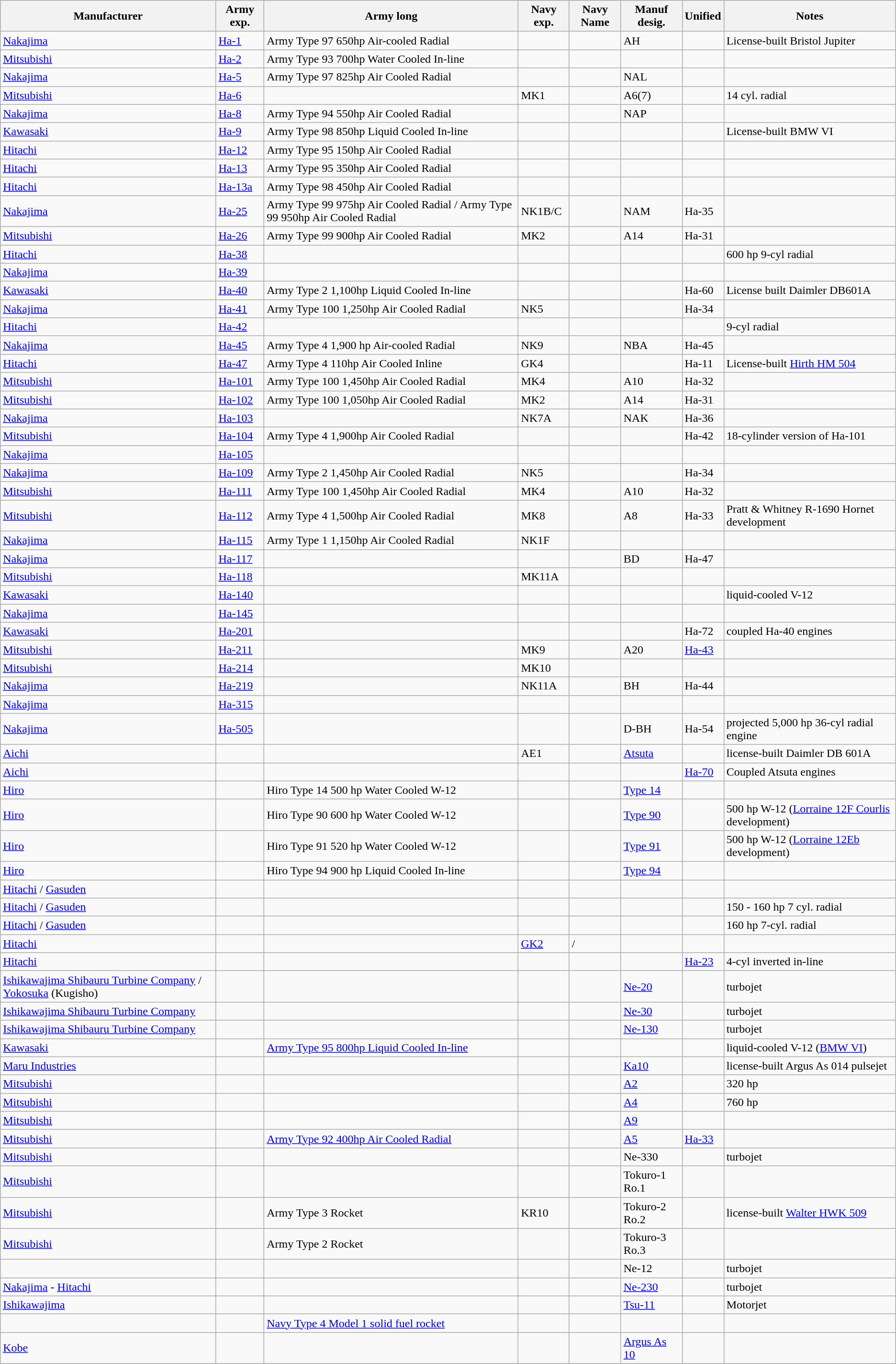<table class="wikitable sortable">
<tr style="text-align:center; background:#d8edff;">
<th>Manufacturer</th>
<th>Army exp.</th>
<th>Army long</th>
<th>Navy exp.</th>
<th>Navy Name</th>
<th>Manuf desig.</th>
<th>Unified</th>
<th class="unsortable">Notes</th>
</tr>
<tr>
<td><a href='#'>Nakajima</a></td>
<td><a href='#'>Ha-1</a></td>
<td>Army Type 97 650hp Air-cooled Radial</td>
<td></td>
<td></td>
<td>AH</td>
<td></td>
<td>License-built Bristol Jupiter</td>
</tr>
<tr>
<td><a href='#'>Mitsubishi</a></td>
<td><a href='#'>Ha-2</a></td>
<td>Army Type 93 700hp Water Cooled In-line</td>
<td></td>
<td></td>
<td></td>
<td></td>
<td></td>
</tr>
<tr>
<td><a href='#'>Nakajima</a></td>
<td><a href='#'>Ha-5</a></td>
<td>Army Type 97 825hp Air Cooled Radial</td>
<td></td>
<td></td>
<td>NAL</td>
<td></td>
<td></td>
</tr>
<tr>
<td><a href='#'>Mitsubishi</a></td>
<td><a href='#'>Ha-6</a></td>
<td></td>
<td>MK1</td>
<td></td>
<td>A6(7)</td>
<td></td>
<td>14 cyl. radial</td>
</tr>
<tr>
<td><a href='#'>Nakajima</a></td>
<td><a href='#'>Ha-8</a></td>
<td>Army Type 94 550hp Air Cooled Radial</td>
<td></td>
<td></td>
<td>NAP</td>
<td></td>
<td></td>
</tr>
<tr>
<td><a href='#'>Kawasaki</a></td>
<td><a href='#'>Ha-9</a></td>
<td>Army Type 98 850hp Liquid Cooled In-line</td>
<td></td>
<td></td>
<td></td>
<td></td>
<td>License-built BMW VI</td>
</tr>
<tr>
<td><a href='#'>Hitachi</a></td>
<td><a href='#'>Ha-12</a></td>
<td>Army Type 95 150hp Air Cooled Radial</td>
<td></td>
<td></td>
<td></td>
<td></td>
<td></td>
</tr>
<tr>
<td><a href='#'>Hitachi</a></td>
<td><a href='#'>Ha-13</a></td>
<td>Army Type 95 350hp Air Cooled Radial</td>
<td></td>
<td></td>
<td></td>
<td></td>
<td></td>
</tr>
<tr>
<td><a href='#'>Hitachi</a></td>
<td><a href='#'>Ha-13a</a></td>
<td>Army Type 98 450hp Air Cooled Radial</td>
<td></td>
<td></td>
<td></td>
<td></td>
<td></td>
</tr>
<tr>
<td><a href='#'>Nakajima</a></td>
<td><a href='#'>Ha-25</a></td>
<td>Army Type 99 975hp Air Cooled Radial / Army Type 99 950hp Air Cooled Radial</td>
<td> NK1B/C</td>
<td></td>
<td>NAM</td>
<td>Ha-35</td>
<td></td>
</tr>
<tr>
<td><a href='#'>Mitsubishi</a></td>
<td><a href='#'>Ha-26</a></td>
<td>Army Type 99 900hp Air Cooled Radial</td>
<td>MK2</td>
<td></td>
<td>A14</td>
<td>Ha-31</td>
<td></td>
</tr>
<tr>
<td><a href='#'>Hitachi</a></td>
<td><a href='#'>Ha-38</a></td>
<td></td>
<td></td>
<td></td>
<td></td>
<td></td>
<td>600 hp 9-cyl radial</td>
</tr>
<tr>
<td><a href='#'>Nakajima</a></td>
<td><a href='#'>Ha-39</a></td>
<td></td>
<td></td>
<td></td>
<td></td>
<td></td>
<td></td>
</tr>
<tr>
<td><a href='#'>Kawasaki</a></td>
<td><a href='#'>Ha-40</a></td>
<td>Army Type 2 1,100hp Liquid Cooled In-line</td>
<td></td>
<td></td>
<td></td>
<td>Ha-60</td>
<td>License built Daimler DB601A</td>
</tr>
<tr>
<td><a href='#'>Nakajima</a></td>
<td><a href='#'>Ha-41</a></td>
<td>Army Type 100 1,250hp Air Cooled Radial</td>
<td>NK5</td>
<td></td>
<td></td>
<td>Ha-34</td>
<td></td>
</tr>
<tr>
<td><a href='#'>Hitachi</a></td>
<td><a href='#'>Ha-42</a></td>
<td></td>
<td></td>
<td></td>
<td></td>
<td></td>
<td>9-cyl radial</td>
</tr>
<tr>
<td><a href='#'>Nakajima</a></td>
<td><a href='#'>Ha-45</a></td>
<td> Army Type 4 1,900 hp Air-cooled Radial</td>
<td>NK9</td>
<td></td>
<td>NBA</td>
<td>Ha-45</td>
<td></td>
</tr>
<tr>
<td><a href='#'>Hitachi</a></td>
<td><a href='#'>Ha-47</a></td>
<td>Army Type 4 110hp Air Cooled Inline</td>
<td>GK4</td>
<td></td>
<td></td>
<td>Ha-11</td>
<td>License-built <a href='#'>Hirth HM 504</a></td>
</tr>
<tr>
<td><a href='#'>Mitsubishi</a></td>
<td><a href='#'>Ha-101</a></td>
<td>Army Type 100 1,450hp Air Cooled Radial</td>
<td>MK4</td>
<td></td>
<td>A10</td>
<td>Ha-32</td>
<td></td>
</tr>
<tr>
<td><a href='#'>Mitsubishi</a></td>
<td><a href='#'>Ha-102</a></td>
<td>Army Type 100 1,050hp Air Cooled Radial</td>
<td>MK2</td>
<td></td>
<td>A14</td>
<td>Ha-31</td>
<td></td>
</tr>
<tr>
<td><a href='#'>Nakajima</a></td>
<td><a href='#'>Ha-103</a></td>
<td></td>
<td>NK7A</td>
<td></td>
<td>NAK</td>
<td>Ha-36</td>
<td></td>
</tr>
<tr>
<td><a href='#'>Mitsubishi</a></td>
<td><a href='#'>Ha-104</a></td>
<td>Army Type 4 1,900hp Air Cooled Radial</td>
<td></td>
<td></td>
<td></td>
<td>Ha-42</td>
<td>18-cylinder version of Ha-101</td>
</tr>
<tr>
<td><a href='#'>Nakajima</a></td>
<td><a href='#'>Ha-105</a></td>
<td></td>
<td></td>
<td></td>
<td></td>
<td></td>
<td></td>
</tr>
<tr>
<td><a href='#'>Nakajima</a></td>
<td><a href='#'>Ha-109</a></td>
<td>Army Type 2 1,450hp Air Cooled Radial</td>
<td>NK5</td>
<td></td>
<td></td>
<td>Ha-34</td>
<td></td>
</tr>
<tr>
<td><a href='#'>Mitsubishi</a></td>
<td><a href='#'>Ha-111</a></td>
<td>Army Type 100 1,450hp Air Cooled Radial</td>
<td>MK4</td>
<td></td>
<td>A10</td>
<td>Ha-32</td>
<td></td>
</tr>
<tr>
<td><a href='#'>Mitsubishi</a></td>
<td><a href='#'>Ha-112</a></td>
<td>Army Type 4 1,500hp Air Cooled Radial</td>
<td>MK8</td>
<td></td>
<td>A8</td>
<td>Ha-33</td>
<td>Pratt & Whitney R-1690 Hornet development</td>
</tr>
<tr>
<td><a href='#'>Nakajima</a></td>
<td><a href='#'>Ha-115</a></td>
<td>Army Type 1 1,150hp Air Cooled Radial</td>
<td>NK1F</td>
<td></td>
<td></td>
<td></td>
<td></td>
</tr>
<tr>
<td><a href='#'>Nakajima</a></td>
<td><a href='#'>Ha-117</a></td>
<td></td>
<td></td>
<td></td>
<td>BD</td>
<td>Ha-47</td>
<td></td>
</tr>
<tr>
<td><a href='#'>Mitsubishi</a></td>
<td><a href='#'>Ha-118</a></td>
<td></td>
<td>MK11A</td>
<td></td>
<td></td>
<td></td>
<td></td>
</tr>
<tr>
<td><a href='#'>Kawasaki</a></td>
<td><a href='#'>Ha-140</a></td>
<td></td>
<td></td>
<td></td>
<td></td>
<td></td>
<td>liquid-cooled V-12</td>
</tr>
<tr>
<td><a href='#'>Nakajima</a></td>
<td><a href='#'>Ha-145</a></td>
<td></td>
<td></td>
<td></td>
<td></td>
<td></td>
<td></td>
</tr>
<tr>
<td><a href='#'>Kawasaki</a></td>
<td><a href='#'>Ha-201</a></td>
<td></td>
<td></td>
<td></td>
<td></td>
<td>Ha-72</td>
<td>coupled Ha-40 engines</td>
</tr>
<tr>
<td><a href='#'>Mitsubishi</a></td>
<td><a href='#'>Ha-211</a></td>
<td></td>
<td>MK9</td>
<td></td>
<td>A20</td>
<td><a href='#'>Ha-43</a></td>
<td></td>
</tr>
<tr>
<td><a href='#'>Mitsubishi</a></td>
<td><a href='#'>Ha-214</a></td>
<td></td>
<td>MK10</td>
<td></td>
<td></td>
<td></td>
<td></td>
</tr>
<tr>
<td><a href='#'>Nakajima</a></td>
<td><a href='#'>Ha-219</a></td>
<td></td>
<td>NK11A</td>
<td></td>
<td>BH</td>
<td>Ha-44</td>
<td></td>
</tr>
<tr>
<td><a href='#'>Nakajima</a></td>
<td><a href='#'>Ha-315</a></td>
<td></td>
<td></td>
<td></td>
<td></td>
<td></td>
<td></td>
</tr>
<tr>
<td><a href='#'>Nakajima</a></td>
<td><a href='#'>Ha-505</a></td>
<td></td>
<td></td>
<td></td>
<td>D-BH</td>
<td>Ha-54</td>
<td>projected 5,000 hp 36-cyl radial engine</td>
</tr>
<tr>
<td><a href='#'>Aichi</a></td>
<td></td>
<td></td>
<td>AE1</td>
<td></td>
<td><a href='#'>Atsuta</a></td>
<td></td>
<td>license-built Daimler DB 601A</td>
</tr>
<tr>
<td><a href='#'>Aichi</a></td>
<td></td>
<td></td>
<td></td>
<td></td>
<td></td>
<td><a href='#'>Ha-70</a></td>
<td>Coupled Atsuta engines</td>
</tr>
<tr>
<td><a href='#'>Hiro</a></td>
<td></td>
<td>Hiro Type 14 500 hp Water Cooled W-12</td>
<td></td>
<td></td>
<td><a href='#'>Type 14</a></td>
<td></td>
<td></td>
</tr>
<tr>
<td><a href='#'>Hiro</a></td>
<td></td>
<td>Hiro Type 90 600 hp Water Cooled W-12</td>
<td></td>
<td></td>
<td><a href='#'>Type 90</a></td>
<td></td>
<td>500 hp W-12 (<a href='#'>Lorraine 12F Courlis</a> development)</td>
</tr>
<tr>
<td><a href='#'>Hiro</a></td>
<td></td>
<td>Hiro Type 91 520 hp Water Cooled W-12</td>
<td></td>
<td></td>
<td><a href='#'>Type 91</a></td>
<td></td>
<td>500 hp W-12 (<a href='#'>Lorraine 12Eb</a> development)</td>
</tr>
<tr>
<td><a href='#'>Hiro</a></td>
<td></td>
<td>Hiro Type 94 900 hp Liquid Cooled In-line</td>
<td></td>
<td></td>
<td><a href='#'>Type 94</a></td>
<td></td>
<td></td>
</tr>
<tr>
<td><a href='#'>Hitachi</a> / <a href='#'>Gasuden</a></td>
<td></td>
<td></td>
<td></td>
<td></td>
<td></td>
<td></td>
<td></td>
</tr>
<tr>
<td><a href='#'>Hitachi</a> / <a href='#'>Gasuden</a></td>
<td></td>
<td></td>
<td></td>
<td></td>
<td></td>
<td></td>
<td>150 - 160 hp 7 cyl. radial</td>
</tr>
<tr>
<td><a href='#'>Hitachi</a> / <a href='#'>Gasuden</a></td>
<td></td>
<td></td>
<td></td>
<td></td>
<td></td>
<td></td>
<td>160 hp 7-cyl. radial</td>
</tr>
<tr>
<td><a href='#'>Hitachi</a></td>
<td></td>
<td></td>
<td><a href='#'>GK2</a></td>
<td> / </td>
<td></td>
<td></td>
<td></td>
</tr>
<tr>
<td><a href='#'>Hitachi</a></td>
<td></td>
<td></td>
<td></td>
<td></td>
<td></td>
<td><a href='#'>Ha-23</a></td>
<td>4-cyl inverted in-line</td>
</tr>
<tr>
<td><a href='#'>Ishikawajima Shibauru Turbine Company</a> / <a href='#'>Yokosuka</a> (Kugisho)</td>
<td></td>
<td></td>
<td></td>
<td></td>
<td><a href='#'>Ne-20</a></td>
<td></td>
<td>turbojet</td>
</tr>
<tr>
<td><a href='#'>Ishikawajima Shibauru Turbine Company</a></td>
<td></td>
<td></td>
<td></td>
<td></td>
<td><a href='#'>Ne-30</a></td>
<td></td>
<td>turbojet</td>
</tr>
<tr>
<td><a href='#'>Ishikawajima Shibauru Turbine Company</a></td>
<td></td>
<td></td>
<td></td>
<td></td>
<td><a href='#'>Ne-130</a></td>
<td></td>
<td>turbojet</td>
</tr>
<tr>
<td><a href='#'>Kawasaki</a></td>
<td></td>
<td><a href='#'>Army Type 95 800hp Liquid Cooled In-line</a></td>
<td></td>
<td></td>
<td></td>
<td></td>
<td>liquid-cooled V-12 (<a href='#'>BMW VI</a>)</td>
</tr>
<tr>
<td><a href='#'>Maru Industries</a></td>
<td></td>
<td></td>
<td></td>
<td></td>
<td><a href='#'>Ka10</a></td>
<td></td>
<td>license-built Argus As 014 pulsejet</td>
</tr>
<tr>
<td><a href='#'>Mitsubishi</a></td>
<td></td>
<td></td>
<td></td>
<td></td>
<td><a href='#'>A2</a></td>
<td></td>
<td>320 hp</td>
</tr>
<tr>
<td><a href='#'>Mitsubishi</a></td>
<td></td>
<td></td>
<td></td>
<td></td>
<td><a href='#'>A4</a></td>
<td></td>
<td>760 hp</td>
</tr>
<tr>
<td><a href='#'>Mitsubishi</a></td>
<td></td>
<td></td>
<td></td>
<td></td>
<td><a href='#'>A9</a></td>
<td></td>
<td></td>
</tr>
<tr>
<td><a href='#'>Mitsubishi</a></td>
<td></td>
<td><a href='#'>Army Type 92 400hp Air Cooled Radial</a></td>
<td></td>
<td></td>
<td><a href='#'>A5</a></td>
<td><a href='#'>Ha-33</a></td>
<td></td>
</tr>
<tr>
<td><a href='#'>Mitsubishi</a></td>
<td></td>
<td></td>
<td></td>
<td></td>
<td>Ne-330</td>
<td></td>
<td>turbojet</td>
</tr>
<tr>
<td><a href='#'>Mitsubishi</a></td>
<td></td>
<td></td>
<td></td>
<td></td>
<td>Tokuro-1 Ro.1</td>
<td></td>
<td></td>
</tr>
<tr>
<td><a href='#'>Mitsubishi</a></td>
<td></td>
<td>Army Type 3 Rocket</td>
<td>KR10</td>
<td></td>
<td>Tokuro-2 Ro.2</td>
<td></td>
<td>license-built <a href='#'>Walter HWK 509</a></td>
</tr>
<tr>
<td><a href='#'>Mitsubishi</a></td>
<td></td>
<td>Army Type 2 Rocket</td>
<td></td>
<td></td>
<td>Tokuro-3 Ro.3</td>
<td></td>
<td></td>
</tr>
<tr>
<td></td>
<td></td>
<td></td>
<td></td>
<td></td>
<td>Ne-12</td>
<td></td>
<td>turbojet</td>
</tr>
<tr>
<td><a href='#'>Nakajima</a> - <a href='#'>Hitachi</a></td>
<td></td>
<td></td>
<td></td>
<td></td>
<td><a href='#'>Ne-230</a></td>
<td></td>
<td>turbojet</td>
</tr>
<tr>
<td><a href='#'>Ishikawajima</a></td>
<td></td>
<td></td>
<td></td>
<td></td>
<td><a href='#'>Tsu-11</a></td>
<td></td>
<td>Motorjet</td>
</tr>
<tr>
<td></td>
<td></td>
<td><a href='#'>Navy Type 4 Model 1 solid fuel rocket</a></td>
<td></td>
<td></td>
<td></td>
<td></td>
<td></td>
</tr>
<tr>
<td><a href='#'>Kobe</a></td>
<td></td>
<td></td>
<td></td>
<td></td>
<td><a href='#'>Argus As 10</a></td>
<td></td>
<td></td>
</tr>
</table>
